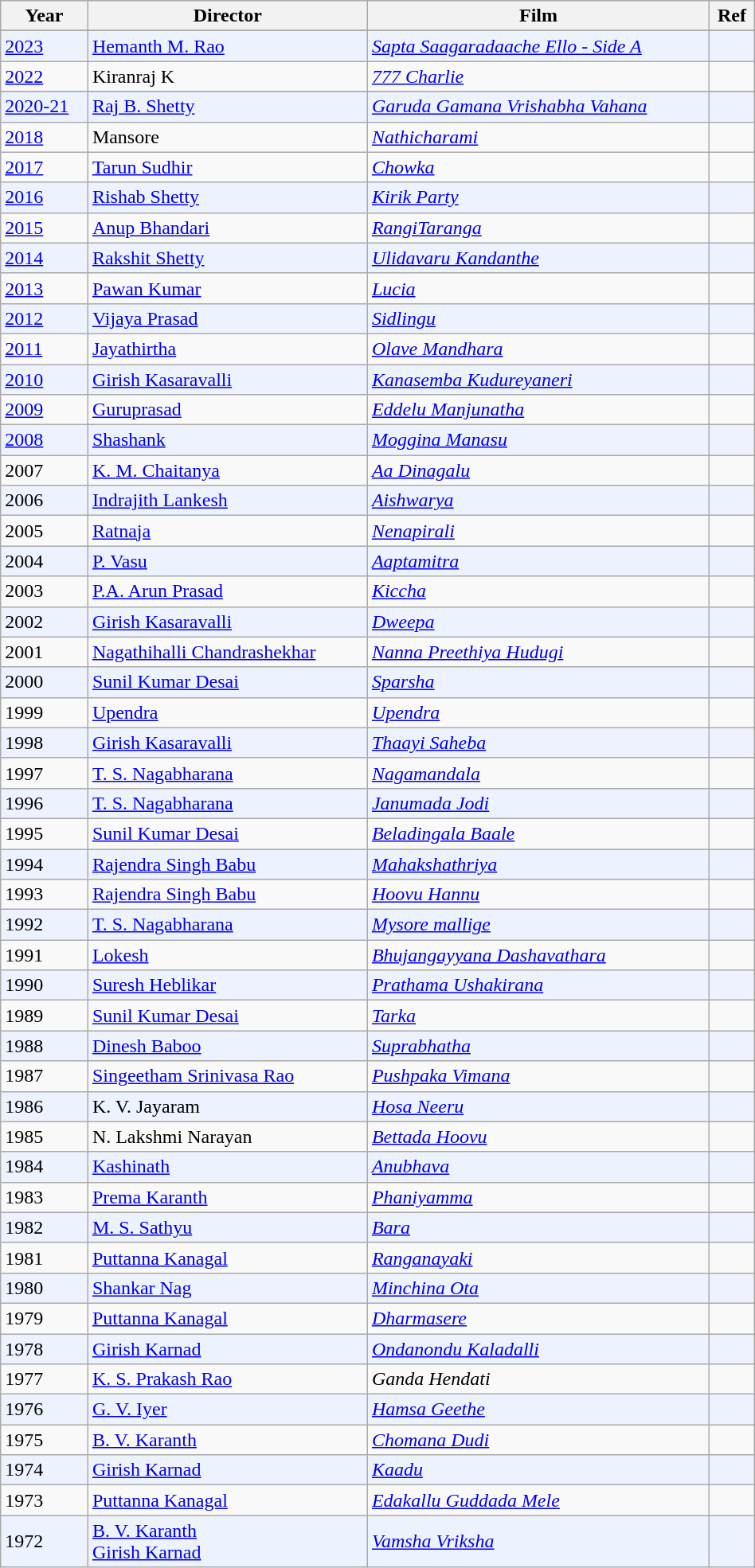<table class="wikitable sortable" width="50%">
<tr bgcolor="#d1e4fd">
<th>Year</th>
<th>Director</th>
<th>Film</th>
<th>Ref</th>
</tr>
<tr>
</tr>
<tr bgcolor="#edf3fe">
<td><a href='#'>2023</a></td>
<td><a href='#'>Hemanth M. Rao</a></td>
<td><em><a href='#'>Sapta Saagaradaache Ello - Side A</a></em></td>
<td></td>
</tr>
<tr>
<td><a href='#'>2022</a></td>
<td>Kiranraj K</td>
<td><em><a href='#'>777 Charlie</a></em></td>
<td></td>
</tr>
<tr>
</tr>
<tr bgcolor="#edf3fe">
<td><a href='#'>2020-21</a></td>
<td><a href='#'>Raj B. Shetty</a></td>
<td><em><a href='#'>Garuda Gamana Vrishabha Vahana</a></em></td>
<td></td>
</tr>
<tr>
<td><a href='#'>2018</a></td>
<td>Mansore</td>
<td><em><a href='#'>Nathicharami</a></em></td>
<td></td>
</tr>
<tr>
<td><a href='#'>2017</a></td>
<td><a href='#'>Tarun Sudhir</a></td>
<td><em><a href='#'>Chowka</a></em></td>
<td></td>
</tr>
<tr bgcolor="#edf3fe">
<td><a href='#'>2016</a></td>
<td><a href='#'>Rishab Shetty</a></td>
<td><em><a href='#'>Kirik Party</a></em></td>
<td></td>
</tr>
<tr>
<td><a href='#'>2015</a></td>
<td><a href='#'>Anup Bhandari</a></td>
<td><em><a href='#'>RangiTaranga</a></em></td>
<td></td>
</tr>
<tr bgcolor="#edf3fe">
<td><a href='#'>2014</a></td>
<td><a href='#'>Rakshit Shetty</a></td>
<td><em><a href='#'>Ulidavaru Kandanthe</a></em></td>
<td></td>
</tr>
<tr>
<td><a href='#'>2013</a></td>
<td><a href='#'>Pawan Kumar</a></td>
<td><em><a href='#'>Lucia</a></em></td>
<td></td>
</tr>
<tr bgcolor="#edf3fe">
<td><a href='#'>2012</a></td>
<td><a href='#'>Vijaya Prasad</a></td>
<td><em><a href='#'>Sidlingu</a></em></td>
<td></td>
</tr>
<tr>
<td><a href='#'>2011</a></td>
<td><a href='#'>Jayathirtha</a></td>
<td><em><a href='#'>Olave Mandhara</a></em></td>
<td></td>
</tr>
<tr bgcolor="#edf3fe">
<td><a href='#'>2010</a></td>
<td><a href='#'>Girish Kasaravalli</a></td>
<td><em><a href='#'>Kanasemba Kudureyaneri</a></em></td>
<td></td>
</tr>
<tr>
<td><a href='#'>2009</a></td>
<td><a href='#'>Guruprasad</a></td>
<td><em><a href='#'>Eddelu Manjunatha</a></em></td>
<td></td>
</tr>
<tr bgcolor="#edf3fe">
<td><a href='#'>2008</a></td>
<td><a href='#'>Shashank</a></td>
<td><em><a href='#'>Moggina Manasu</a></em></td>
<td></td>
</tr>
<tr>
<td>2007</td>
<td><a href='#'>K. M. Chaitanya</a></td>
<td><em><a href='#'>Aa Dinagalu</a></em></td>
<td></td>
</tr>
<tr bgcolor="#edf3fe">
<td>2006</td>
<td><a href='#'>Indrajith Lankesh</a></td>
<td><em><a href='#'>Aishwarya</a></em></td>
<td></td>
</tr>
<tr>
<td>2005</td>
<td><a href='#'>Ratnaja</a></td>
<td><em><a href='#'>Nenapirali</a></em></td>
<td></td>
</tr>
<tr bgcolor="#edf3fe">
<td>2004</td>
<td><a href='#'>P. Vasu</a></td>
<td><em><a href='#'>Aaptamitra</a></em></td>
<td></td>
</tr>
<tr>
<td>2003</td>
<td><a href='#'>P.A. Arun Prasad</a></td>
<td><em><a href='#'>Kiccha</a></em></td>
<td></td>
</tr>
<tr bgcolor="#edf3fe">
<td>2002</td>
<td><a href='#'>Girish Kasaravalli</a></td>
<td><em><a href='#'>Dweepa</a></em></td>
<td></td>
</tr>
<tr>
<td>2001</td>
<td><a href='#'>Nagathihalli Chandrashekhar</a></td>
<td><em><a href='#'>Nanna Preethiya Hudugi</a></em></td>
<td></td>
</tr>
<tr bgcolor=#edf3fe>
<td>2000</td>
<td><a href='#'>Sunil Kumar Desai</a></td>
<td><em><a href='#'>Sparsha</a></em></td>
<td></td>
</tr>
<tr>
<td>1999</td>
<td><a href='#'>Upendra</a></td>
<td><em><a href='#'>Upendra</a></em></td>
<td></td>
</tr>
<tr bgcolor="#edf3fe">
<td>1998</td>
<td><a href='#'>Girish Kasaravalli</a></td>
<td><em><a href='#'>Thaayi Saheba</a></em></td>
<td></td>
</tr>
<tr>
<td>1997</td>
<td><a href='#'>T. S. Nagabharana</a></td>
<td><em><a href='#'>Nagamandala</a></em></td>
<td></td>
</tr>
<tr bgcolor="#edf3fe">
<td>1996</td>
<td><a href='#'>T. S. Nagabharana</a></td>
<td><em><a href='#'>Janumada Jodi</a></em></td>
<td></td>
</tr>
<tr>
<td>1995</td>
<td><a href='#'>Sunil Kumar Desai</a></td>
<td><em><a href='#'>Beladingala Baale</a></em></td>
<td></td>
</tr>
<tr bgcolor="#edf3fe">
<td>1994</td>
<td><a href='#'>Rajendra Singh Babu</a></td>
<td><em><a href='#'>Mahakshathriya</a></em></td>
<td></td>
</tr>
<tr>
<td>1993</td>
<td><a href='#'>Rajendra Singh Babu</a></td>
<td><em><a href='#'>Hoovu Hannu</a></em></td>
<td></td>
</tr>
<tr bgcolor="#edf3fe">
<td>1992</td>
<td><a href='#'>T. S. Nagabharana</a></td>
<td><em><a href='#'>Mysore mallige</a></em></td>
<td></td>
</tr>
<tr>
<td>1991</td>
<td><a href='#'>Lokesh</a></td>
<td><em><a href='#'>Bhujangayyana Dashavathara</a></em></td>
<td></td>
</tr>
<tr bgcolor="#edf3fe">
<td>1990</td>
<td><a href='#'>Suresh Heblikar</a></td>
<td><em><a href='#'>Prathama Ushakirana</a></em></td>
<td></td>
</tr>
<tr>
<td>1989</td>
<td><a href='#'>Sunil Kumar Desai</a></td>
<td><em><a href='#'>Tarka</a></em></td>
<td></td>
</tr>
<tr bgcolor="#edf3fe">
<td>1988</td>
<td><a href='#'>Dinesh Baboo</a></td>
<td><em><a href='#'>Suprabhatha</a></em></td>
<td></td>
</tr>
<tr>
<td>1987</td>
<td><a href='#'>Singeetham Srinivasa Rao</a></td>
<td><em><a href='#'>Pushpaka Vimana</a></em></td>
<td></td>
</tr>
<tr bgcolor="#edf3fe">
<td>1986</td>
<td>K. V. Jayaram</td>
<td><em><a href='#'>Hosa Neeru</a></em></td>
<td></td>
</tr>
<tr>
<td>1985</td>
<td>N. Lakshmi Narayan</td>
<td><em><a href='#'>Bettada Hoovu</a></em></td>
<td></td>
</tr>
<tr bgcolor="#edf3fe">
<td>1984</td>
<td><a href='#'>Kashinath</a></td>
<td><em><a href='#'>Anubhava</a></em></td>
<td></td>
</tr>
<tr>
<td>1983</td>
<td><a href='#'>Prema Karanth</a></td>
<td><em><a href='#'>Phaniyamma</a></em></td>
<td></td>
</tr>
<tr bgcolor="#edf3fe">
<td>1982</td>
<td><a href='#'>M. S. Sathyu</a></td>
<td><em><a href='#'>Bara</a></em></td>
<td></td>
</tr>
<tr>
<td>1981</td>
<td><a href='#'>Puttanna Kanagal</a></td>
<td><em><a href='#'>Ranganayaki</a></em></td>
<td></td>
</tr>
<tr bgcolor="#edf3fe">
<td>1980</td>
<td><a href='#'>Shankar Nag</a></td>
<td><em><a href='#'>Minchina Ota</a></em></td>
<td></td>
</tr>
<tr>
<td>1979</td>
<td><a href='#'>Puttanna Kanagal</a></td>
<td><em><a href='#'>Dharmasere</a></em></td>
<td></td>
</tr>
<tr bgcolor="#edf3fe">
<td>1978</td>
<td><a href='#'>Girish Karnad</a></td>
<td><em><a href='#'>Ondanondu Kaladalli</a></em></td>
<td></td>
</tr>
<tr>
<td>1977</td>
<td><a href='#'>K. S. Prakash Rao</a></td>
<td><em>Ganda Hendati</em></td>
<td></td>
</tr>
<tr bgcolor="#edf3fe">
<td>1976</td>
<td><a href='#'>G. V. Iyer</a></td>
<td><em><a href='#'>Hamsa Geethe</a></em></td>
<td></td>
</tr>
<tr>
<td>1975</td>
<td><a href='#'>B. V. Karanth</a></td>
<td><em><a href='#'>Chomana Dudi</a></em></td>
<td></td>
</tr>
<tr bgcolor="#edf3fe">
<td>1974</td>
<td><a href='#'>Girish Karnad</a></td>
<td><em><a href='#'>Kaadu</a></em></td>
<td></td>
</tr>
<tr>
<td>1973</td>
<td><a href='#'>Puttanna Kanagal</a></td>
<td><em><a href='#'>Edakallu Guddada Mele</a></em></td>
<td></td>
</tr>
<tr bgcolor="#edf3fe">
<td>1972</td>
<td><a href='#'>B. V. Karanth</a><br><a href='#'>Girish Karnad</a></td>
<td><em><a href='#'>Vamsha Vriksha</a></em></td>
<td></td>
</tr>
</table>
